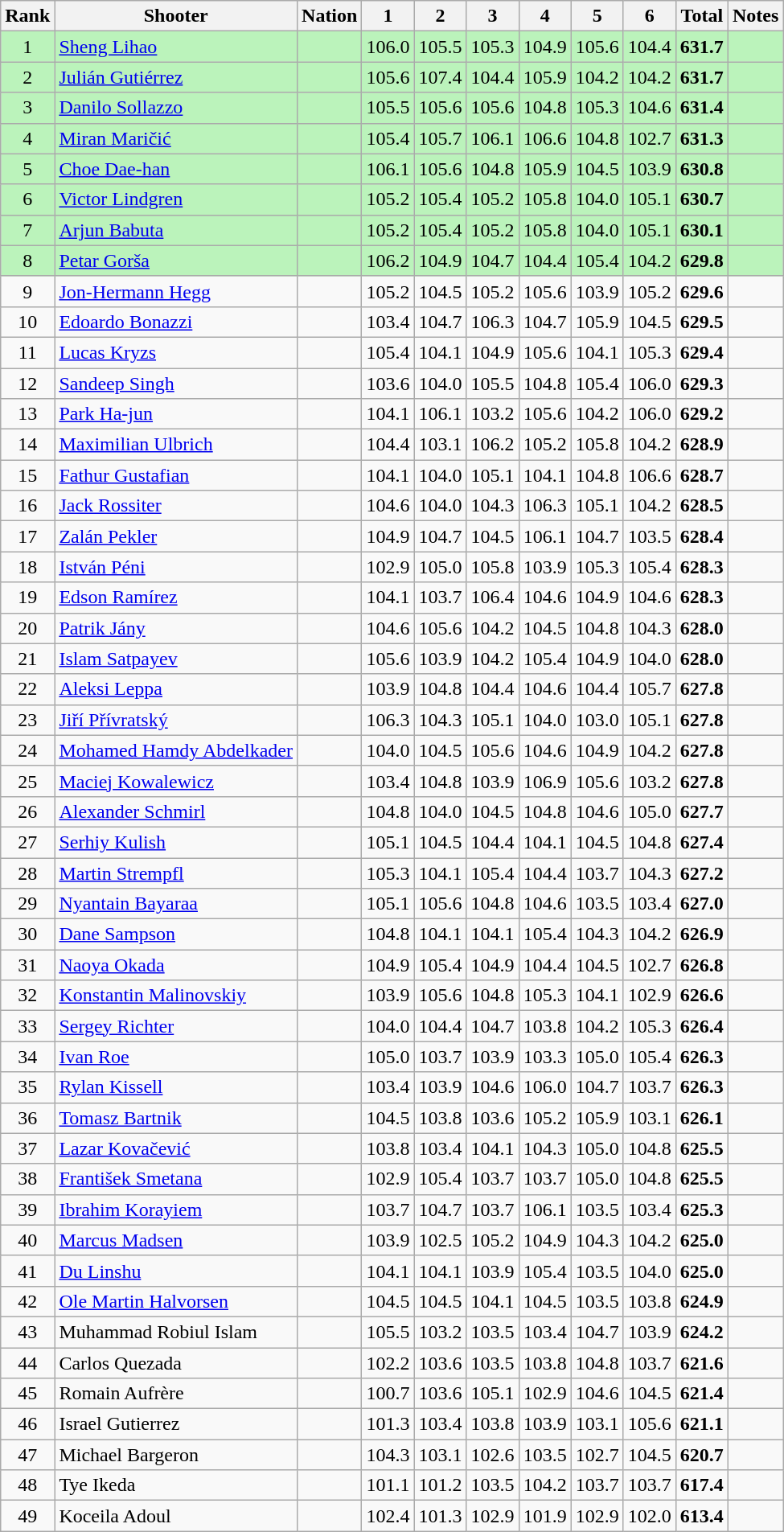<table class="wikitable sortable" style="text-align:center">
<tr>
<th>Rank</th>
<th>Shooter</th>
<th>Nation</th>
<th class="sortable">1</th>
<th class="sortable">2</th>
<th class="sortable">3</th>
<th class="sortable">4</th>
<th class="sortable">5</th>
<th class="sortable">6</th>
<th>Total</th>
<th class="unsortable">Notes</th>
</tr>
<tr bgcolor=#bbf3bb>
<td>1</td>
<td align=left><a href='#'>Sheng Lihao</a></td>
<td align=left></td>
<td>106.0</td>
<td>105.5</td>
<td>105.3</td>
<td>104.9</td>
<td>105.6</td>
<td>104.4</td>
<td><strong>631.7</strong></td>
<td></td>
</tr>
<tr bgcolor=#bbf3bb>
<td>2</td>
<td align=left><a href='#'>Julián Gutiérrez</a></td>
<td align=left></td>
<td>105.6</td>
<td>107.4</td>
<td>104.4</td>
<td>105.9</td>
<td>104.2</td>
<td>104.2</td>
<td><strong>631.7</strong></td>
<td></td>
</tr>
<tr bgcolor=#bbf3bb>
<td>3</td>
<td align=left><a href='#'>Danilo Sollazzo</a></td>
<td align=left></td>
<td>105.5</td>
<td>105.6</td>
<td>105.6</td>
<td>104.8</td>
<td>105.3</td>
<td>104.6</td>
<td><strong>631.4</strong></td>
<td></td>
</tr>
<tr bgcolor=#bbf3bb>
<td>4</td>
<td align=left><a href='#'>Miran Maričić</a></td>
<td align=left></td>
<td>105.4</td>
<td>105.7</td>
<td>106.1</td>
<td>106.6</td>
<td>104.8</td>
<td>102.7</td>
<td><strong>631.3</strong></td>
<td></td>
</tr>
<tr bgcolor=#bbf3bb>
<td>5</td>
<td align=left><a href='#'>Choe Dae-han</a></td>
<td align=left></td>
<td>106.1</td>
<td>105.6</td>
<td>104.8</td>
<td>105.9</td>
<td>104.5</td>
<td>103.9</td>
<td><strong>630.8</strong></td>
<td></td>
</tr>
<tr bgcolor=#bbf3bb>
<td>6</td>
<td align=left><a href='#'>Victor Lindgren</a></td>
<td align=left></td>
<td>105.2</td>
<td>105.4</td>
<td>105.2</td>
<td>105.8</td>
<td>104.0</td>
<td>105.1</td>
<td><strong>630.7</strong></td>
<td></td>
</tr>
<tr bgcolor=#bbf3bb>
<td>7</td>
<td align=left><a href='#'>Arjun Babuta</a></td>
<td align=left></td>
<td>105.2</td>
<td>105.4</td>
<td>105.2</td>
<td>105.8</td>
<td>104.0</td>
<td>105.1</td>
<td><strong>630.1</strong></td>
<td></td>
</tr>
<tr bgcolor=#bbf3bb>
<td>8</td>
<td align=left><a href='#'>Petar Gorša</a></td>
<td align=left></td>
<td>106.2</td>
<td>104.9</td>
<td>104.7</td>
<td>104.4</td>
<td>105.4</td>
<td>104.2</td>
<td><strong>629.8</strong></td>
<td></td>
</tr>
<tr>
<td>9</td>
<td align=left><a href='#'>Jon-Hermann Hegg</a></td>
<td align=left></td>
<td>105.2</td>
<td>104.5</td>
<td>105.2</td>
<td>105.6</td>
<td>103.9</td>
<td>105.2</td>
<td><strong>629.6</strong></td>
<td></td>
</tr>
<tr>
<td>10</td>
<td align=left><a href='#'>Edoardo Bonazzi</a></td>
<td align=left></td>
<td>103.4</td>
<td>104.7</td>
<td>106.3</td>
<td>104.7</td>
<td>105.9</td>
<td>104.5</td>
<td><strong>629.5</strong></td>
<td></td>
</tr>
<tr>
<td>11</td>
<td align=left><a href='#'>Lucas Kryzs</a></td>
<td align=left></td>
<td>105.4</td>
<td>104.1</td>
<td>104.9</td>
<td>105.6</td>
<td>104.1</td>
<td>105.3</td>
<td><strong>629.4</strong></td>
<td></td>
</tr>
<tr>
<td>12</td>
<td align=left><a href='#'>Sandeep Singh</a></td>
<td align=left></td>
<td>103.6</td>
<td>104.0</td>
<td>105.5</td>
<td>104.8</td>
<td>105.4</td>
<td>106.0</td>
<td><strong>629.3</strong></td>
<td></td>
</tr>
<tr>
<td>13</td>
<td align=left><a href='#'>Park Ha-jun</a></td>
<td align=left></td>
<td>104.1</td>
<td>106.1</td>
<td>103.2</td>
<td>105.6</td>
<td>104.2</td>
<td>106.0</td>
<td><strong>629.2</strong></td>
<td></td>
</tr>
<tr>
<td>14</td>
<td align=left><a href='#'>Maximilian Ulbrich</a></td>
<td align=left></td>
<td>104.4</td>
<td>103.1</td>
<td>106.2</td>
<td>105.2</td>
<td>105.8</td>
<td>104.2</td>
<td><strong>628.9</strong></td>
<td></td>
</tr>
<tr>
<td>15</td>
<td align=left><a href='#'>Fathur Gustafian</a></td>
<td align=left></td>
<td>104.1</td>
<td>104.0</td>
<td>105.1</td>
<td>104.1</td>
<td>104.8</td>
<td>106.6</td>
<td><strong>628.7</strong></td>
<td></td>
</tr>
<tr>
<td>16</td>
<td align=left><a href='#'>Jack Rossiter</a></td>
<td align=left></td>
<td>104.6</td>
<td>104.0</td>
<td>104.3</td>
<td>106.3</td>
<td>105.1</td>
<td>104.2</td>
<td><strong>628.5</strong></td>
<td></td>
</tr>
<tr>
<td>17</td>
<td align=left><a href='#'>Zalán Pekler</a></td>
<td align=left></td>
<td>104.9</td>
<td>104.7</td>
<td>104.5</td>
<td>106.1</td>
<td>104.7</td>
<td>103.5</td>
<td><strong>628.4</strong></td>
<td></td>
</tr>
<tr>
<td>18</td>
<td align=left><a href='#'>István Péni</a></td>
<td align=left></td>
<td>102.9</td>
<td>105.0</td>
<td>105.8</td>
<td>103.9</td>
<td>105.3</td>
<td>105.4</td>
<td><strong>628.3</strong></td>
<td></td>
</tr>
<tr>
<td>19</td>
<td align=left><a href='#'>Edson Ramírez</a></td>
<td align=left></td>
<td>104.1</td>
<td>103.7</td>
<td>106.4</td>
<td>104.6</td>
<td>104.9</td>
<td>104.6</td>
<td><strong>628.3</strong></td>
<td></td>
</tr>
<tr>
<td>20</td>
<td align=left><a href='#'>Patrik Jány</a></td>
<td align=left></td>
<td>104.6</td>
<td>105.6</td>
<td>104.2</td>
<td>104.5</td>
<td>104.8</td>
<td>104.3</td>
<td><strong>628.0</strong></td>
<td></td>
</tr>
<tr>
<td>21</td>
<td align=left><a href='#'>Islam Satpayev</a></td>
<td align=left></td>
<td>105.6</td>
<td>103.9</td>
<td>104.2</td>
<td>105.4</td>
<td>104.9</td>
<td>104.0</td>
<td><strong>628.0</strong></td>
<td></td>
</tr>
<tr>
<td>22</td>
<td align=left><a href='#'>Aleksi Leppa</a></td>
<td align=left></td>
<td>103.9</td>
<td>104.8</td>
<td>104.4</td>
<td>104.6</td>
<td>104.4</td>
<td>105.7</td>
<td><strong>627.8</strong></td>
<td></td>
</tr>
<tr>
<td>23</td>
<td align=left><a href='#'>Jiří Přívratský</a></td>
<td align=left></td>
<td>106.3</td>
<td>104.3</td>
<td>105.1</td>
<td>104.0</td>
<td>103.0</td>
<td>105.1</td>
<td><strong>627.8</strong></td>
<td></td>
</tr>
<tr>
<td>24</td>
<td align=left><a href='#'>Mohamed Hamdy Abdelkader</a></td>
<td align=left></td>
<td>104.0</td>
<td>104.5</td>
<td>105.6</td>
<td>104.6</td>
<td>104.9</td>
<td>104.2</td>
<td><strong>627.8</strong></td>
<td></td>
</tr>
<tr>
<td>25</td>
<td align=left><a href='#'>Maciej Kowalewicz</a></td>
<td align=left></td>
<td>103.4</td>
<td>104.8</td>
<td>103.9</td>
<td>106.9</td>
<td>105.6</td>
<td>103.2</td>
<td><strong>627.8</strong></td>
<td></td>
</tr>
<tr>
<td>26</td>
<td align=left><a href='#'>Alexander Schmirl</a></td>
<td align=left></td>
<td>104.8</td>
<td>104.0</td>
<td>104.5</td>
<td>104.8</td>
<td>104.6</td>
<td>105.0</td>
<td><strong>627.7</strong></td>
<td></td>
</tr>
<tr>
<td>27</td>
<td align=left><a href='#'>Serhiy Kulish</a></td>
<td align=left></td>
<td>105.1</td>
<td>104.5</td>
<td>104.4</td>
<td>104.1</td>
<td>104.5</td>
<td>104.8</td>
<td><strong>627.4</strong></td>
<td></td>
</tr>
<tr>
<td>28</td>
<td align=left><a href='#'>Martin Strempfl</a></td>
<td align=left></td>
<td>105.3</td>
<td>104.1</td>
<td>105.4</td>
<td>104.4</td>
<td>103.7</td>
<td>104.3</td>
<td><strong>627.2</strong></td>
<td></td>
</tr>
<tr>
<td>29</td>
<td align=left><a href='#'>Nyantain Bayaraa</a></td>
<td align=left></td>
<td>105.1</td>
<td>105.6</td>
<td>104.8</td>
<td>104.6</td>
<td>103.5</td>
<td>103.4</td>
<td><strong>627.0</strong></td>
<td></td>
</tr>
<tr>
<td>30</td>
<td align=left><a href='#'>Dane Sampson</a></td>
<td align=left></td>
<td>104.8</td>
<td>104.1</td>
<td>104.1</td>
<td>105.4</td>
<td>104.3</td>
<td>104.2</td>
<td><strong>626.9</strong></td>
<td></td>
</tr>
<tr>
<td>31</td>
<td align=left><a href='#'>Naoya Okada</a></td>
<td align=left></td>
<td>104.9</td>
<td>105.4</td>
<td>104.9</td>
<td>104.4</td>
<td>104.5</td>
<td>102.7</td>
<td><strong>626.8</strong></td>
<td></td>
</tr>
<tr>
<td>32</td>
<td align=left><a href='#'>Konstantin Malinovskiy</a></td>
<td align=left></td>
<td>103.9</td>
<td>105.6</td>
<td>104.8</td>
<td>105.3</td>
<td>104.1</td>
<td>102.9</td>
<td><strong>626.6</strong></td>
<td></td>
</tr>
<tr>
<td>33</td>
<td align=left><a href='#'>Sergey Richter</a></td>
<td align=left></td>
<td>104.0</td>
<td>104.4</td>
<td>104.7</td>
<td>103.8</td>
<td>104.2</td>
<td>105.3</td>
<td><strong>626.4</strong></td>
<td></td>
</tr>
<tr>
<td>34</td>
<td align=left><a href='#'>Ivan Roe</a></td>
<td align=left></td>
<td>105.0</td>
<td>103.7</td>
<td>103.9</td>
<td>103.3</td>
<td>105.0</td>
<td>105.4</td>
<td><strong>626.3</strong></td>
<td></td>
</tr>
<tr>
<td>35</td>
<td align=left><a href='#'>Rylan Kissell</a></td>
<td align=left></td>
<td>103.4</td>
<td>103.9</td>
<td>104.6</td>
<td>106.0</td>
<td>104.7</td>
<td>103.7</td>
<td><strong>626.3</strong></td>
<td></td>
</tr>
<tr>
<td>36</td>
<td align=left><a href='#'>Tomasz Bartnik</a></td>
<td align=left></td>
<td>104.5</td>
<td>103.8</td>
<td>103.6</td>
<td>105.2</td>
<td>105.9</td>
<td>103.1</td>
<td><strong>626.1</strong></td>
<td></td>
</tr>
<tr>
<td>37</td>
<td align=left><a href='#'>Lazar Kovačević</a></td>
<td align=left></td>
<td>103.8</td>
<td>103.4</td>
<td>104.1</td>
<td>104.3</td>
<td>105.0</td>
<td>104.8</td>
<td><strong>625.5</strong></td>
<td></td>
</tr>
<tr>
<td>38</td>
<td align=left><a href='#'>František Smetana</a></td>
<td align=left></td>
<td>102.9</td>
<td>105.4</td>
<td>103.7</td>
<td>103.7</td>
<td>105.0</td>
<td>104.8</td>
<td><strong>625.5</strong></td>
<td></td>
</tr>
<tr>
<td>39</td>
<td align=left><a href='#'>Ibrahim Korayiem</a></td>
<td align=left></td>
<td>103.7</td>
<td>104.7</td>
<td>103.7</td>
<td>106.1</td>
<td>103.5</td>
<td>103.4</td>
<td><strong>625.3</strong></td>
<td></td>
</tr>
<tr>
<td>40</td>
<td align=left><a href='#'>Marcus Madsen</a></td>
<td align=left></td>
<td>103.9</td>
<td>102.5</td>
<td>105.2</td>
<td>104.9</td>
<td>104.3</td>
<td>104.2</td>
<td><strong>625.0</strong></td>
<td></td>
</tr>
<tr>
<td>41</td>
<td align=left><a href='#'>Du Linshu</a></td>
<td align=left></td>
<td>104.1</td>
<td>104.1</td>
<td>103.9</td>
<td>105.4</td>
<td>103.5</td>
<td>104.0</td>
<td><strong>625.0</strong></td>
<td></td>
</tr>
<tr>
<td>42</td>
<td align=left><a href='#'>Ole Martin Halvorsen</a></td>
<td align=left></td>
<td>104.5</td>
<td>104.5</td>
<td>104.1</td>
<td>104.5</td>
<td>103.5</td>
<td>103.8</td>
<td><strong>624.9</strong></td>
<td></td>
</tr>
<tr>
<td>43</td>
<td align=left>Muhammad Robiul Islam</td>
<td align=left></td>
<td>105.5</td>
<td>103.2</td>
<td>103.5</td>
<td>103.4</td>
<td>104.7</td>
<td>103.9</td>
<td><strong>624.2</strong></td>
<td></td>
</tr>
<tr>
<td>44</td>
<td align=left>Carlos Quezada</td>
<td align=left></td>
<td>102.2</td>
<td>103.6</td>
<td>103.5</td>
<td>103.8</td>
<td>104.8</td>
<td>103.7</td>
<td><strong>621.6</strong></td>
<td></td>
</tr>
<tr>
<td>45</td>
<td align=left>Romain Aufrère</td>
<td align=left></td>
<td>100.7</td>
<td>103.6</td>
<td>105.1</td>
<td>102.9</td>
<td>104.6</td>
<td>104.5</td>
<td><strong>621.4</strong></td>
<td></td>
</tr>
<tr>
<td>46</td>
<td align=left>Israel Gutierrez</td>
<td align=left></td>
<td>101.3</td>
<td>103.4</td>
<td>103.8</td>
<td>103.9</td>
<td>103.1</td>
<td>105.6</td>
<td><strong>621.1</strong></td>
<td></td>
</tr>
<tr>
<td>47</td>
<td align=left>Michael Bargeron</td>
<td align=left></td>
<td>104.3</td>
<td>103.1</td>
<td>102.6</td>
<td>103.5</td>
<td>102.7</td>
<td>104.5</td>
<td><strong>620.7</strong></td>
<td></td>
</tr>
<tr>
<td>48</td>
<td align=left>Tye Ikeda</td>
<td align=left></td>
<td>101.1</td>
<td>101.2</td>
<td>103.5</td>
<td>104.2</td>
<td>103.7</td>
<td>103.7</td>
<td><strong>617.4</strong></td>
<td></td>
</tr>
<tr>
<td>49</td>
<td align=left>Koceila Adoul</td>
<td align=left></td>
<td>102.4</td>
<td>101.3</td>
<td>102.9</td>
<td>101.9</td>
<td>102.9</td>
<td>102.0</td>
<td><strong>613.4</strong></td>
<td></td>
</tr>
</table>
